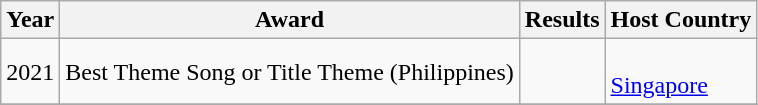<table class="wikitable">
<tr>
<th>Year</th>
<th>Award</th>
<th>Results</th>
<th>Host Country</th>
</tr>
<tr>
<td align=center>2021</td>
<td align=center>Best Theme Song or Title Theme (Philippines)</td>
<td></td>
<td> <br> <a href='#'>Singapore</a></td>
</tr>
<tr>
</tr>
</table>
